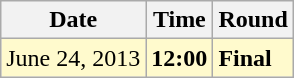<table class="wikitable">
<tr>
<th>Date</th>
<th>Time</th>
<th>Round</th>
</tr>
<tr style=background:lemonchiffon>
<td>June 24, 2013</td>
<td><strong>12:00</strong></td>
<td><strong>Final</strong></td>
</tr>
</table>
